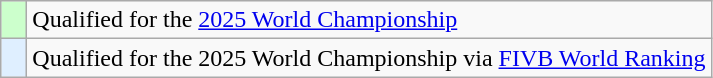<table class="wikitable" style="text-align:left">
<tr>
<td width=10px bgcolor=#ccffcc></td>
<td>Qualified for the <a href='#'>2025 World Championship</a></td>
</tr>
<tr>
<td width=10px bgcolor=#dfefff></td>
<td>Qualified for the 2025 World Championship via <a href='#'>FIVB World Ranking</a></td>
</tr>
</table>
